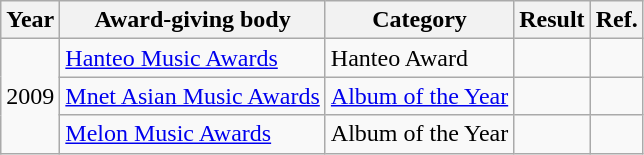<table class="wikitable">
<tr>
<th>Year</th>
<th>Award-giving body</th>
<th>Category</th>
<th>Result</th>
<th>Ref.</th>
</tr>
<tr>
<td rowspan="3" style="text-align:center;">2009</td>
<td><a href='#'>Hanteo Music Awards</a></td>
<td>Hanteo Award</td>
<td></td>
<td align="center"></td>
</tr>
<tr>
<td><a href='#'>Mnet Asian Music Awards</a></td>
<td><a href='#'>Album of the Year</a></td>
<td></td>
<td align="center"></td>
</tr>
<tr>
<td><a href='#'>Melon Music Awards</a></td>
<td>Album of the Year</td>
<td></td>
<td align="center"></td>
</tr>
</table>
